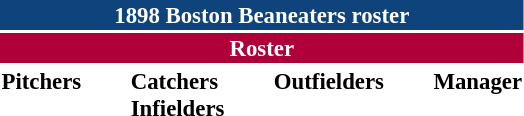<table class="toccolours" style="font-size: 95%;">
<tr>
<th colspan="10" style="background-color: #0f437c; color: white; text-align: center;">1898 Boston Beaneaters roster</th>
</tr>
<tr>
<td colspan="10" style="background-color: #af0039; color: white; text-align: center;"><strong>Roster</strong></td>
</tr>
<tr>
<td valign="top"><strong>Pitchers</strong><br>



</td>
<td width="25px"></td>
<td valign="top"><strong>Catchers</strong><br>


<strong>Infielders</strong>





</td>
<td width="25px"></td>
<td valign="top"><strong>Outfielders</strong><br>






</td>
<td width="25px"></td>
<td valign="top"><strong>Manager</strong><br></td>
</tr>
</table>
